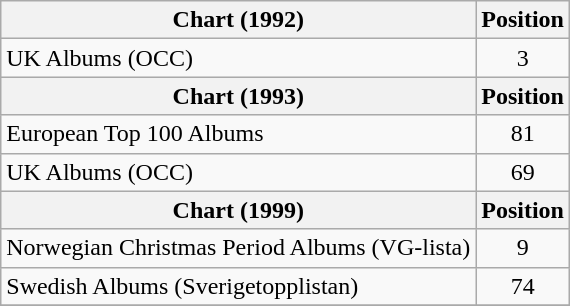<table class="wikitable sortable">
<tr>
<th>Chart (1992)</th>
<th>Position</th>
</tr>
<tr>
<td align="left">UK Albums (OCC)</td>
<td align="center">3</td>
</tr>
<tr>
<th>Chart (1993)</th>
<th>Position</th>
</tr>
<tr>
<td align="left">European Top 100 Albums</td>
<td align="center">81</td>
</tr>
<tr>
<td align="left">UK Albums (OCC)</td>
<td style="text-align:center;">69</td>
</tr>
<tr>
<th>Chart (1999)</th>
<th>Position</th>
</tr>
<tr>
<td align="left">Norwegian Christmas Period Albums (VG-lista)</td>
<td align="center">9</td>
</tr>
<tr>
<td align="left">Swedish Albums (Sverigetopplistan)</td>
<td align="center">74</td>
</tr>
<tr>
</tr>
</table>
